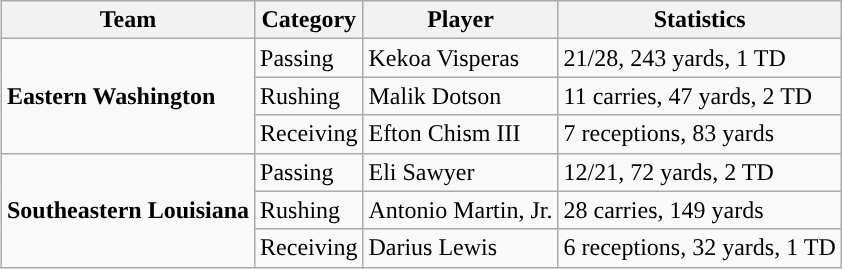<table class="wikitable" style="float: right;">
<tr>
<th>Team</th>
<th>Category</th>
<th>Player</th>
<th>Statistics</th>
</tr>
<tr>
<td rowspan=3><strong>Eastern Washington</strong></td>
<td>Passing</td>
<td>Kekoa Visperas</td>
<td>21/28, 243 yards, 1 TD</td>
</tr>
<tr>
<td>Rushing</td>
<td>Malik Dotson</td>
<td>11 carries, 47 yards, 2 TD</td>
</tr>
<tr>
<td>Receiving</td>
<td>Efton Chism III</td>
<td>7 receptions, 83 yards</td>
</tr>
<tr>
<td rowspan=3><strong>Southeastern Louisiana</strong></td>
<td>Passing</td>
<td>Eli Sawyer</td>
<td>12/21, 72 yards, 2 TD</td>
</tr>
<tr>
<td>Rushing</td>
<td>Antonio Martin, Jr.</td>
<td>28 carries, 149 yards</td>
</tr>
<tr>
<td>Receiving</td>
<td>Darius Lewis</td>
<td>6 receptions, 32 yards, 1 TD</td>
</tr>
</table>
